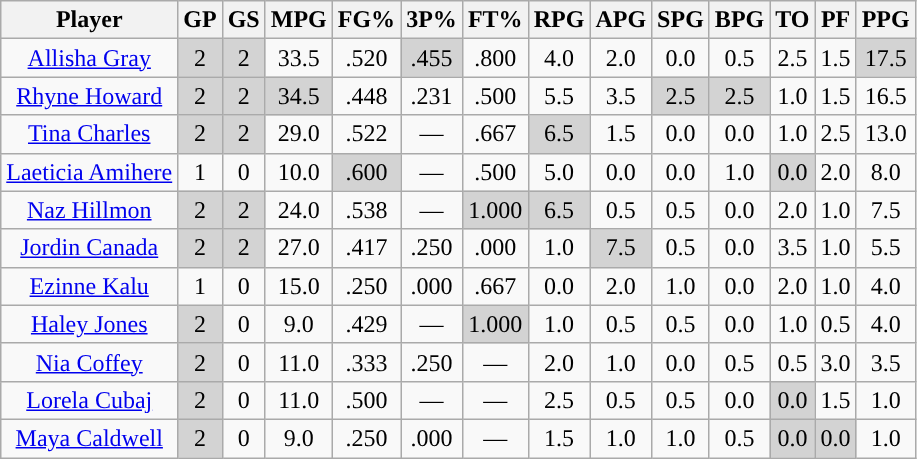<table class="wikitable sortable" style="text-align:center;">
<tr>
<th>Player</th>
<th>GP</th>
<th>GS</th>
<th>MPG</th>
<th>FG%</th>
<th>3P%</th>
<th>FT%</th>
<th>RPG</th>
<th>APG</th>
<th>SPG</th>
<th>BPG</th>
<th>TO</th>
<th>PF</th>
<th>PPG</th>
</tr>
<tr>
<td><a href='#'>Allisha Gray</a></td>
<td style="background:#D3D3D3;">2</td>
<td style="background:#D3D3D3;">2</td>
<td>33.5</td>
<td>.520</td>
<td style="background:#D3D3D3;">.455</td>
<td>.800</td>
<td>4.0</td>
<td>2.0</td>
<td>0.0</td>
<td>0.5</td>
<td>2.5</td>
<td>1.5</td>
<td style="background:#D3D3D3;">17.5</td>
</tr>
<tr>
<td><a href='#'>Rhyne Howard</a></td>
<td style="background:#D3D3D3;">2</td>
<td style="background:#D3D3D3;">2</td>
<td style="background:#D3D3D3;">34.5</td>
<td>.448</td>
<td>.231</td>
<td>.500</td>
<td>5.5</td>
<td>3.5</td>
<td style="background:#D3D3D3;">2.5</td>
<td style="background:#D3D3D3;">2.5</td>
<td>1.0</td>
<td>1.5</td>
<td>16.5</td>
</tr>
<tr>
<td><a href='#'>Tina Charles</a></td>
<td style="background:#D3D3D3;">2</td>
<td style="background:#D3D3D3;">2</td>
<td>29.0</td>
<td>.522</td>
<td>—</td>
<td>.667</td>
<td style="background:#D3D3D3;">6.5</td>
<td>1.5</td>
<td>0.0</td>
<td>0.0</td>
<td>1.0</td>
<td>2.5</td>
<td>13.0</td>
</tr>
<tr>
<td><a href='#'>Laeticia Amihere</a></td>
<td>1</td>
<td>0</td>
<td>10.0</td>
<td style="background:#D3D3D3;">.600</td>
<td>—</td>
<td>.500</td>
<td>5.0</td>
<td>0.0</td>
<td>0.0</td>
<td>1.0</td>
<td style="background:#D3D3D3;">0.0</td>
<td>2.0</td>
<td>8.0</td>
</tr>
<tr>
<td><a href='#'>Naz Hillmon</a></td>
<td style="background:#D3D3D3;">2</td>
<td style="background:#D3D3D3;">2</td>
<td>24.0</td>
<td>.538</td>
<td>—</td>
<td style="background:#D3D3D3;">1.000</td>
<td style="background:#D3D3D3;">6.5</td>
<td>0.5</td>
<td>0.5</td>
<td>0.0</td>
<td>2.0</td>
<td>1.0</td>
<td>7.5</td>
</tr>
<tr>
<td><a href='#'>Jordin Canada</a></td>
<td style="background:#D3D3D3;">2</td>
<td style="background:#D3D3D3;">2</td>
<td>27.0</td>
<td>.417</td>
<td>.250</td>
<td>.000</td>
<td>1.0</td>
<td style="background:#D3D3D3;">7.5</td>
<td>0.5</td>
<td>0.0</td>
<td>3.5</td>
<td>1.0</td>
<td>5.5</td>
</tr>
<tr>
<td><a href='#'>Ezinne Kalu</a></td>
<td>1</td>
<td>0</td>
<td>15.0</td>
<td>.250</td>
<td>.000</td>
<td>.667</td>
<td>0.0</td>
<td>2.0</td>
<td>1.0</td>
<td>0.0</td>
<td>2.0</td>
<td>1.0</td>
<td>4.0</td>
</tr>
<tr>
<td><a href='#'>Haley Jones</a></td>
<td style="background:#D3D3D3;">2</td>
<td>0</td>
<td>9.0</td>
<td>.429</td>
<td>—</td>
<td style="background:#D3D3D3;">1.000</td>
<td>1.0</td>
<td>0.5</td>
<td>0.5</td>
<td>0.0</td>
<td>1.0</td>
<td>0.5</td>
<td>4.0</td>
</tr>
<tr>
<td><a href='#'>Nia Coffey</a></td>
<td style="background:#D3D3D3;">2</td>
<td>0</td>
<td>11.0</td>
<td>.333</td>
<td>.250</td>
<td>—</td>
<td>2.0</td>
<td>1.0</td>
<td>0.0</td>
<td>0.5</td>
<td>0.5</td>
<td>3.0</td>
<td>3.5</td>
</tr>
<tr>
<td><a href='#'>Lorela Cubaj</a></td>
<td style="background:#D3D3D3;">2</td>
<td>0</td>
<td>11.0</td>
<td>.500</td>
<td>—</td>
<td>—</td>
<td>2.5</td>
<td>0.5</td>
<td>0.5</td>
<td>0.0</td>
<td style="background:#D3D3D3;">0.0</td>
<td>1.5</td>
<td>1.0</td>
</tr>
<tr>
<td><a href='#'>Maya Caldwell</a></td>
<td style="background:#D3D3D3;">2</td>
<td>0</td>
<td>9.0</td>
<td>.250</td>
<td>.000</td>
<td>—</td>
<td>1.5</td>
<td>1.0</td>
<td>1.0</td>
<td>0.5</td>
<td style="background:#D3D3D3;">0.0</td>
<td style="background:#D3D3D3;">0.0</td>
<td>1.0</td>
</tr>
</table>
